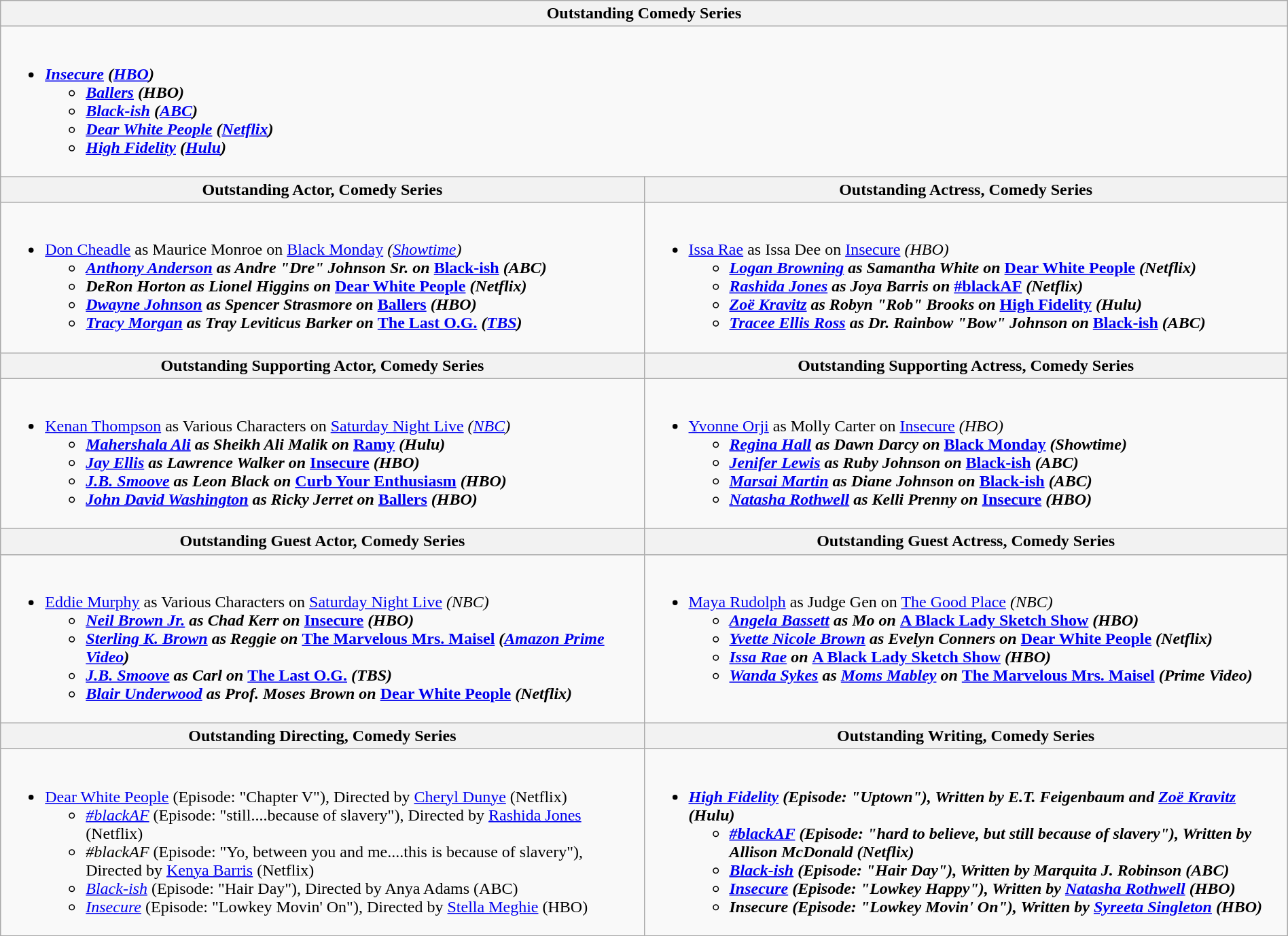<table class=wikitable width="100%">
<tr>
<th width="50%" colspan="2">Outstanding Comedy Series</th>
</tr>
<tr>
<td valign="top" colspan="2"><br><ul><li><strong><em><a href='#'>Insecure</a><em> (<a href='#'>HBO</a>)<strong><ul><li></em><a href='#'>Ballers</a><em> (HBO)</li><li></em><a href='#'>Black-ish</a><em> (<a href='#'>ABC</a>)</li><li></em><a href='#'>Dear White People</a><em> (<a href='#'>Netflix</a>)</li><li></em><a href='#'>High Fidelity</a><em> (<a href='#'>Hulu</a>)</li></ul></li></ul></td>
</tr>
<tr>
<th width="50%">Outstanding Actor, Comedy Series</th>
<th width="50%">Outstanding Actress, Comedy Series</th>
</tr>
<tr>
<td valign="top"><br><ul><li></strong><a href='#'>Don Cheadle</a> as Maurice Monroe on </em><a href='#'>Black Monday</a><em> (<a href='#'>Showtime</a>)<strong><ul><li><a href='#'>Anthony Anderson</a> as Andre "Dre" Johnson Sr. on </em><a href='#'>Black-ish</a><em> (ABC)</li><li>DeRon Horton as Lionel Higgins on </em><a href='#'>Dear White People</a><em> (Netflix)</li><li><a href='#'>Dwayne Johnson</a> as Spencer Strasmore on </em><a href='#'>Ballers</a><em> (HBO)</li><li><a href='#'>Tracy Morgan</a> as Tray Leviticus Barker on </em><a href='#'>The Last O.G.</a><em> (<a href='#'>TBS</a>)</li></ul></li></ul></td>
<td valign="top"><br><ul><li></strong><a href='#'>Issa Rae</a> as Issa Dee on </em><a href='#'>Insecure</a><em> (HBO)<strong><ul><li><a href='#'>Logan Browning</a> as Samantha White on </em><a href='#'>Dear White People</a><em> (Netflix)</li><li><a href='#'>Rashida Jones</a> as Joya Barris on </em><a href='#'>#blackAF</a><em> (Netflix)</li><li><a href='#'>Zoë Kravitz</a> as Robyn "Rob" Brooks on </em><a href='#'>High Fidelity</a><em> (Hulu)</li><li><a href='#'>Tracee Ellis Ross</a> as Dr. Rainbow "Bow" Johnson on </em><a href='#'>Black-ish</a><em> (ABC)</li></ul></li></ul></td>
</tr>
<tr>
<th width="50%">Outstanding Supporting Actor, Comedy Series</th>
<th width="50%">Outstanding Supporting Actress, Comedy Series</th>
</tr>
<tr>
<td valign="top"><br><ul><li></strong><a href='#'>Kenan Thompson</a> as Various Characters on </em><a href='#'>Saturday Night Live</a><em> (<a href='#'>NBC</a>)<strong><ul><li><a href='#'>Mahershala Ali</a> as Sheikh Ali Malik on </em><a href='#'>Ramy</a><em> (Hulu)</li><li><a href='#'>Jay Ellis</a> as Lawrence Walker on </em><a href='#'>Insecure</a><em> (HBO)</li><li><a href='#'>J.B. Smoove</a> as Leon Black on </em><a href='#'>Curb Your Enthusiasm</a><em> (HBO)</li><li><a href='#'>John David Washington</a> as Ricky Jerret on </em><a href='#'>Ballers</a><em> (HBO)</li></ul></li></ul></td>
<td valign="top"><br><ul><li></strong><a href='#'>Yvonne Orji</a> as Molly Carter on </em><a href='#'>Insecure</a><em> (HBO)<strong><ul><li><a href='#'>Regina Hall</a> as Dawn Darcy on </em><a href='#'>Black Monday</a><em> (Showtime)</li><li><a href='#'>Jenifer Lewis</a> as Ruby Johnson on </em><a href='#'>Black-ish</a><em> (ABC)</li><li><a href='#'>Marsai Martin</a> as Diane Johnson on </em><a href='#'>Black-ish</a><em> (ABC)</li><li><a href='#'>Natasha Rothwell</a> as Kelli Prenny on </em><a href='#'>Insecure</a><em> (HBO)</li></ul></li></ul></td>
</tr>
<tr>
<th width="50%">Outstanding Guest Actor, Comedy Series</th>
<th width="50%">Outstanding Guest Actress, Comedy Series</th>
</tr>
<tr>
<td valign="top"><br><ul><li></strong><a href='#'>Eddie Murphy</a> as Various Characters on </em><a href='#'>Saturday Night Live</a><em> (NBC)<strong><ul><li><a href='#'>Neil Brown Jr.</a> as Chad Kerr on </em><a href='#'>Insecure</a><em> (HBO)</li><li><a href='#'>Sterling K. Brown</a> as Reggie on </em><a href='#'>The Marvelous Mrs. Maisel</a><em> (<a href='#'>Amazon Prime Video</a>)</li><li><a href='#'>J.B. Smoove</a> as Carl on </em><a href='#'>The Last O.G.</a><em> (TBS)</li><li><a href='#'>Blair Underwood</a> as Prof. Moses Brown on </em><a href='#'>Dear White People</a><em> (Netflix)</li></ul></li></ul></td>
<td valign="top"><br><ul><li></strong><a href='#'>Maya Rudolph</a> as Judge Gen on </em><a href='#'>The Good Place</a><em> (NBC)<strong><ul><li><a href='#'>Angela Bassett</a> as Mo on </em><a href='#'>A Black Lady Sketch Show</a><em> (HBO)</li><li><a href='#'>Yvette Nicole Brown</a> as Evelyn Conners on </em><a href='#'>Dear White People</a><em> (Netflix)</li><li><a href='#'>Issa Rae</a> on </em><a href='#'>A Black Lady Sketch Show</a><em> (HBO)</li><li><a href='#'>Wanda Sykes</a> as <a href='#'>Moms Mabley</a> on </em><a href='#'>The Marvelous Mrs. Maisel</a><em> (Prime Video)</li></ul></li></ul></td>
</tr>
<tr>
<th width="50%">Outstanding Directing, Comedy Series</th>
<th width="50%">Outstanding Writing, Comedy Series</th>
</tr>
<tr>
<td valign="top"><br><ul><li></em></strong><a href='#'>Dear White People</a></em> (Episode: "Chapter V"), Directed by <a href='#'>Cheryl Dunye</a> (Netflix)</strong><ul><li><em><a href='#'>#blackAF</a></em> (Episode: "still....because of slavery"), Directed by <a href='#'>Rashida Jones</a> (Netflix)</li><li><em>#blackAF</em> (Episode: "Yo, between you and me....this is because of slavery"), Directed by <a href='#'>Kenya Barris</a> (Netflix)</li><li><em><a href='#'>Black-ish</a></em> (Episode: "Hair Day"), Directed by Anya Adams (ABC)</li><li><em><a href='#'>Insecure</a></em> (Episode: "Lowkey Movin' On"), Directed by <a href='#'>Stella Meghie</a> (HBO)</li></ul></li></ul></td>
<td valign="top"><br><ul><li><strong><em><a href='#'>High Fidelity</a><em> (Episode: "Uptown"), Written by E.T. Feigenbaum and <a href='#'>Zoë Kravitz</a> (Hulu)<strong><ul><li></em><a href='#'>#blackAF</a><em> (Episode: "hard to believe, but still because of slavery"), Written by Allison McDonald (Netflix)</li><li></em><a href='#'>Black-ish</a><em> (Episode: "Hair Day"), Written by Marquita J. Robinson (ABC)</li><li></em><a href='#'>Insecure</a><em> (Episode: "Lowkey Happy"), Written by <a href='#'>Natasha Rothwell</a> (HBO)</li><li></em>Insecure<em> (Episode: "Lowkey Movin' On"), Written by <a href='#'>Syreeta Singleton</a> (HBO)</li></ul></li></ul></td>
</tr>
</table>
